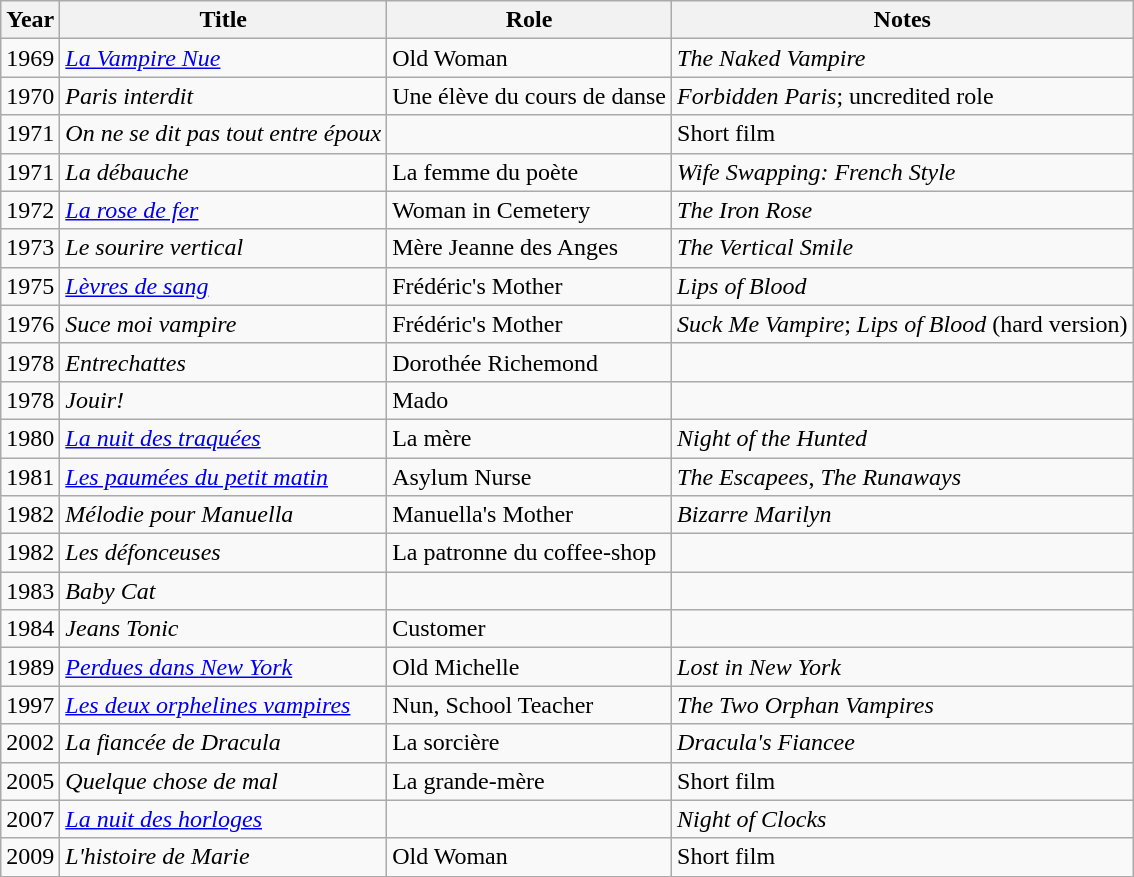<table class="wikitable sortable">
<tr>
<th>Year</th>
<th>Title</th>
<th>Role</th>
<th class="unsortable">Notes</th>
</tr>
<tr>
<td>1969</td>
<td><em><a href='#'>La Vampire Nue</a></em></td>
<td>Old Woman</td>
<td><em>The Naked Vampire</em></td>
</tr>
<tr>
<td>1970</td>
<td><em>Paris interdit</em></td>
<td>Une élève du cours de danse</td>
<td><em>Forbidden Paris</em>; uncredited role</td>
</tr>
<tr>
<td>1971</td>
<td><em>On ne se dit pas tout entre époux</em></td>
<td></td>
<td>Short film</td>
</tr>
<tr>
<td>1971</td>
<td><em>La débauche</em></td>
<td>La femme du poète</td>
<td><em>Wife Swapping: French Style</em></td>
</tr>
<tr>
<td>1972</td>
<td><em><a href='#'>La rose de fer</a></em></td>
<td>Woman in Cemetery</td>
<td><em>The Iron Rose</em></td>
</tr>
<tr>
<td>1973</td>
<td><em>Le sourire vertical</em></td>
<td>Mère Jeanne des Anges</td>
<td><em>The Vertical Smile</em></td>
</tr>
<tr>
<td>1975</td>
<td><em><a href='#'>Lèvres de sang</a></em></td>
<td>Frédéric's Mother</td>
<td><em>Lips of Blood</em></td>
</tr>
<tr>
<td>1976</td>
<td><em>Suce moi vampire</em></td>
<td>Frédéric's Mother</td>
<td><em>Suck Me Vampire</em>; <em>Lips of Blood</em> (hard version)</td>
</tr>
<tr>
<td>1978</td>
<td><em>Entrechattes</em></td>
<td>Dorothée Richemond</td>
<td></td>
</tr>
<tr>
<td>1978</td>
<td><em>Jouir!</em></td>
<td>Mado</td>
<td></td>
</tr>
<tr>
<td>1980</td>
<td><em><a href='#'>La nuit des traquées</a></em></td>
<td>La mère</td>
<td><em>Night of the Hunted</em></td>
</tr>
<tr>
<td>1981</td>
<td><em><a href='#'>Les paumées du petit matin</a></em></td>
<td>Asylum Nurse</td>
<td><em>The Escapees</em>, <em>The Runaways</em></td>
</tr>
<tr>
<td>1982</td>
<td><em>Mélodie pour Manuella</em></td>
<td>Manuella's Mother</td>
<td><em>Bizarre Marilyn</em></td>
</tr>
<tr>
<td>1982</td>
<td><em>Les défonceuses</em></td>
<td>La patronne du coffee-shop</td>
<td></td>
</tr>
<tr>
<td>1983</td>
<td><em>Baby Cat</em></td>
<td></td>
<td></td>
</tr>
<tr>
<td>1984</td>
<td><em>Jeans Tonic</em></td>
<td>Customer</td>
<td></td>
</tr>
<tr>
<td>1989</td>
<td><em><a href='#'>Perdues dans New York</a></em></td>
<td>Old Michelle</td>
<td><em>Lost in New York</em></td>
</tr>
<tr>
<td>1997</td>
<td><em><a href='#'>Les deux orphelines vampires</a></em></td>
<td>Nun, School Teacher</td>
<td><em>The Two Orphan Vampires</em></td>
</tr>
<tr>
<td>2002</td>
<td><em>La fiancée de Dracula</em></td>
<td>La sorcière</td>
<td><em>Dracula's Fiancee</em></td>
</tr>
<tr>
<td>2005</td>
<td><em>Quelque chose de mal</em></td>
<td>La grande-mère</td>
<td>Short film</td>
</tr>
<tr>
<td>2007</td>
<td><em><a href='#'>La nuit des horloges</a></em></td>
<td></td>
<td><em>Night of Clocks</em></td>
</tr>
<tr>
<td>2009</td>
<td><em>L'histoire de Marie</em></td>
<td>Old Woman</td>
<td>Short film</td>
</tr>
</table>
